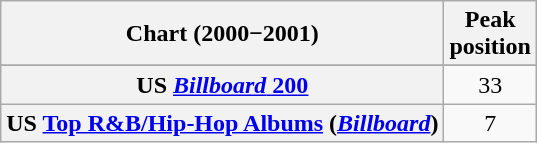<table class="wikitable sortable plainrowheaders" style="text-align:center">
<tr>
<th scope="col">Chart (2000−2001)</th>
<th scope="col">Peak<br> position</th>
</tr>
<tr>
</tr>
<tr>
<th scope="row">US <a href='#'><em>Billboard</em> 200</a></th>
<td>33</td>
</tr>
<tr>
<th scope="row">US <a href='#'>Top R&B/Hip-Hop Albums</a> (<em><a href='#'>Billboard</a></em>)</th>
<td>7</td>
</tr>
</table>
